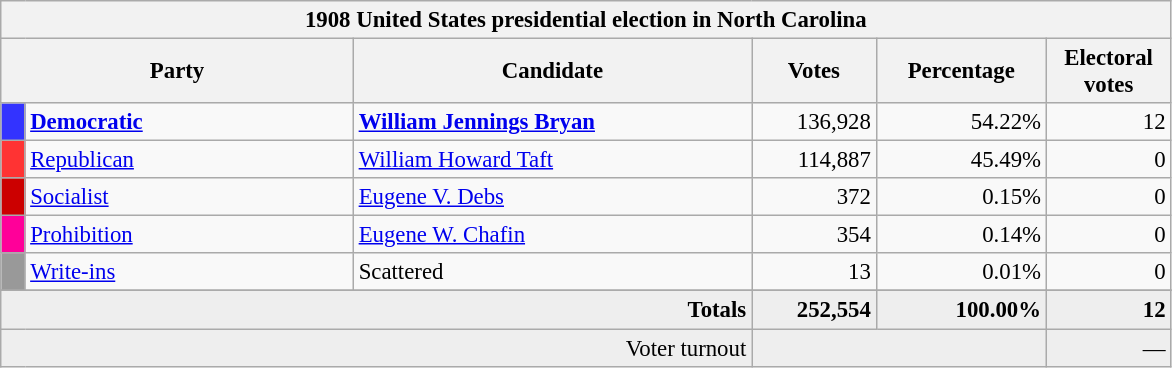<table class="wikitable" style="font-size: 95%;">
<tr>
<th colspan="6">1908 United States presidential election in North Carolina</th>
</tr>
<tr>
<th colspan="2" style="width: 15em">Party</th>
<th style="width: 17em">Candidate</th>
<th style="width: 5em">Votes</th>
<th style="width: 7em">Percentage</th>
<th style="width: 5em">Electoral votes</th>
</tr>
<tr>
<th style="background-color:#3333FF; width: 3px"></th>
<td style="width: 130px"><strong><a href='#'>Democratic</a></strong></td>
<td><strong><a href='#'>William Jennings Bryan</a></strong></td>
<td align="right">136,928</td>
<td align="right">54.22%</td>
<td align="right">12</td>
</tr>
<tr>
<th style="background-color:#FF3333; width: 3px"></th>
<td style="width: 130px"><a href='#'>Republican</a></td>
<td><a href='#'>William Howard Taft</a></td>
<td align="right">114,887</td>
<td align="right">45.49%</td>
<td align="right">0</td>
</tr>
<tr>
<th style="background-color:#c00; width: 3px"></th>
<td style="width: 130px"><a href='#'>Socialist</a></td>
<td><a href='#'>Eugene V. Debs</a></td>
<td align="right">372</td>
<td align="right">0.15%</td>
<td align="right">0</td>
</tr>
<tr>
<th style="background-color:#f09; width: 3px"></th>
<td style="width: 130px"><a href='#'>Prohibition</a></td>
<td><a href='#'>Eugene W. Chafin</a></td>
<td align="right">354</td>
<td align="right">0.14%</td>
<td align="right">0</td>
</tr>
<tr>
<th style="background-color:#999; width: 3px"></th>
<td style="width: 130px"><a href='#'>Write-ins</a></td>
<td>Scattered</td>
<td align="right">13</td>
<td align="right">0.01%</td>
<td align="right">0</td>
</tr>
<tr>
</tr>
<tr bgcolor="#EEEEEE">
<td colspan="3" align="right"><strong>Totals</strong></td>
<td align="right"><strong>252,554</strong></td>
<td align="right"><strong>100.00%</strong></td>
<td align="right"><strong>12</strong></td>
</tr>
<tr bgcolor="#EEEEEE">
<td colspan="3" align="right">Voter turnout</td>
<td colspan="2" align="right"></td>
<td align="right">—</td>
</tr>
</table>
